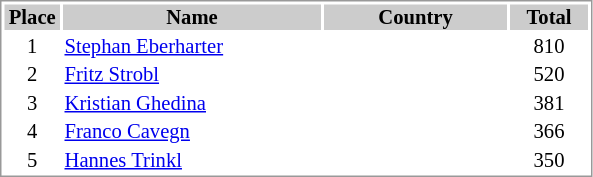<table border="0" style="border: 1px solid #999; background-color:#FFFFFF; text-align:left; font-size:86%; line-height:15px;">
<tr align="center" bgcolor="#CCCCCC">
<th width=35>Place</th>
<th width=170>Name</th>
<th width=120>Country</th>
<th width=50>Total</th>
</tr>
<tr>
<td align=center>1</td>
<td><a href='#'>Stephan Eberharter</a></td>
<td></td>
<td align=center>810</td>
</tr>
<tr>
<td align=center>2</td>
<td><a href='#'>Fritz Strobl</a></td>
<td></td>
<td align=center>520</td>
</tr>
<tr>
<td align=center>3</td>
<td><a href='#'>Kristian Ghedina</a></td>
<td></td>
<td align=center>381</td>
</tr>
<tr>
<td align=center>4</td>
<td><a href='#'>Franco Cavegn</a></td>
<td></td>
<td align=center>366</td>
</tr>
<tr>
<td align=center>5</td>
<td><a href='#'>Hannes Trinkl</a></td>
<td></td>
<td align=center>350</td>
</tr>
</table>
